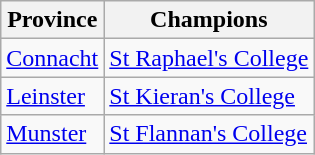<table class="wikitable">
<tr>
<th>Province</th>
<th>Champions</th>
</tr>
<tr>
<td><a href='#'>Connacht</a></td>
<td><a href='#'>St Raphael's College</a></td>
</tr>
<tr>
<td><a href='#'>Leinster</a></td>
<td><a href='#'>St Kieran's College</a></td>
</tr>
<tr>
<td><a href='#'>Munster</a></td>
<td><a href='#'>St Flannan's College</a></td>
</tr>
</table>
